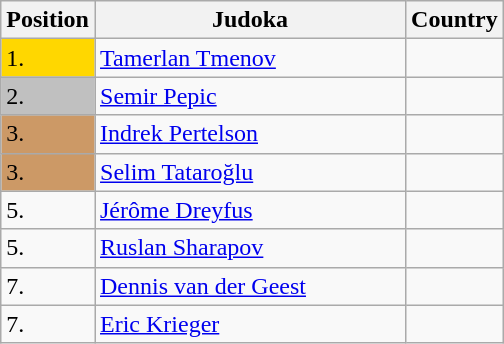<table class=wikitable>
<tr>
<th width=10>Position</th>
<th width=200>Judoka</th>
<th width=10>Country</th>
</tr>
<tr>
<td bgcolor=gold>1.</td>
<td><a href='#'>Tamerlan Tmenov</a></td>
<td></td>
</tr>
<tr>
<td bgcolor="silver">2.</td>
<td><a href='#'>Semir Pepic</a></td>
<td></td>
</tr>
<tr>
<td bgcolor="CC9966">3.</td>
<td><a href='#'>Indrek Pertelson</a></td>
<td></td>
</tr>
<tr>
<td bgcolor="CC9966">3.</td>
<td><a href='#'>Selim Tataroğlu</a></td>
<td></td>
</tr>
<tr>
<td>5.</td>
<td><a href='#'>Jérôme Dreyfus</a></td>
<td></td>
</tr>
<tr>
<td>5.</td>
<td><a href='#'>Ruslan Sharapov</a></td>
<td></td>
</tr>
<tr>
<td>7.</td>
<td><a href='#'>Dennis van der Geest</a></td>
<td></td>
</tr>
<tr>
<td>7.</td>
<td><a href='#'>Eric Krieger</a></td>
<td></td>
</tr>
</table>
